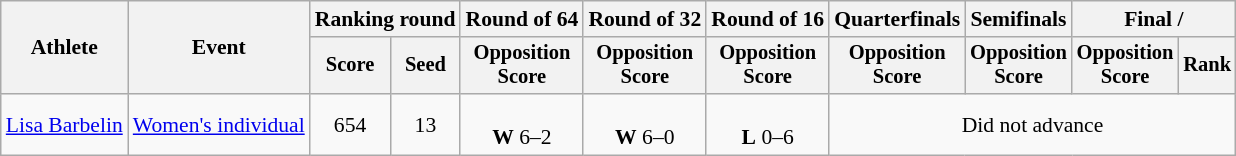<table class="wikitable" style="font-size:90%">
<tr>
<th rowspan=2>Athlete</th>
<th rowspan=2>Event</th>
<th colspan="2">Ranking round</th>
<th>Round of 64</th>
<th>Round of 32</th>
<th>Round of 16</th>
<th>Quarterfinals</th>
<th>Semifinals</th>
<th colspan="2">Final / </th>
</tr>
<tr style="font-size:95%">
<th>Score</th>
<th>Seed</th>
<th>Opposition<br>Score</th>
<th>Opposition<br>Score</th>
<th>Opposition<br>Score</th>
<th>Opposition<br>Score</th>
<th>Opposition<br>Score</th>
<th>Opposition<br>Score</th>
<th>Rank</th>
</tr>
<tr align=center>
<td align=left><a href='#'>Lisa Barbelin</a></td>
<td align=left><a href='#'>Women's individual</a></td>
<td>654</td>
<td>13</td>
<td><br><strong>W</strong> 6–2</td>
<td><br><strong>W</strong> 6–0</td>
<td><br><strong>L</strong> 0–6</td>
<td colspan=4>Did not advance</td>
</tr>
</table>
